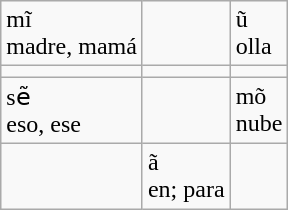<table class="wikitable">
<tr>
<td>mĩ<br>madre, mamá</td>
<td></td>
<td>ũ<br>olla</td>
</tr>
<tr>
<td></td>
<td></td>
<td></td>
</tr>
<tr>
<td>sẽ<br>eso, ese</td>
<td></td>
<td>mõ<br>nube</td>
</tr>
<tr>
<td></td>
<td>ã<br>en; para</td>
<td></td>
</tr>
</table>
